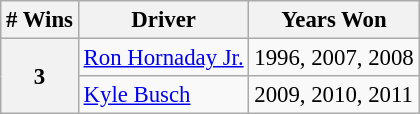<table class="wikitable" style="font-size: 95%;">
<tr>
<th># Wins</th>
<th>Driver</th>
<th>Years Won</th>
</tr>
<tr>
<th rowspan="2">3</th>
<td><a href='#'>Ron Hornaday Jr.</a></td>
<td>1996, 2007, 2008</td>
</tr>
<tr>
<td><a href='#'>Kyle Busch</a></td>
<td>2009, 2010, 2011</td>
</tr>
</table>
